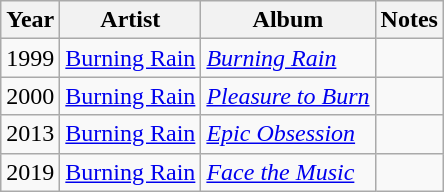<table class="wikitable sortable">
<tr style="background:#fff;">
<th>Year</th>
<th>Artist</th>
<th>Album</th>
<th>Notes</th>
</tr>
<tr>
<td>1999</td>
<td><a href='#'>Burning Rain</a></td>
<td><em><a href='#'>Burning Rain</a></em></td>
<td></td>
</tr>
<tr>
<td>2000</td>
<td><a href='#'>Burning Rain</a></td>
<td><em><a href='#'>Pleasure to Burn</a></em></td>
</tr>
<tr>
<td>2013</td>
<td><a href='#'>Burning Rain</a></td>
<td><em><a href='#'>Epic Obsession</a></em></td>
<td></td>
</tr>
<tr>
<td>2019</td>
<td><a href='#'>Burning Rain</a></td>
<td><em><a href='#'>Face the Music</a></em></td>
<td></td>
</tr>
</table>
